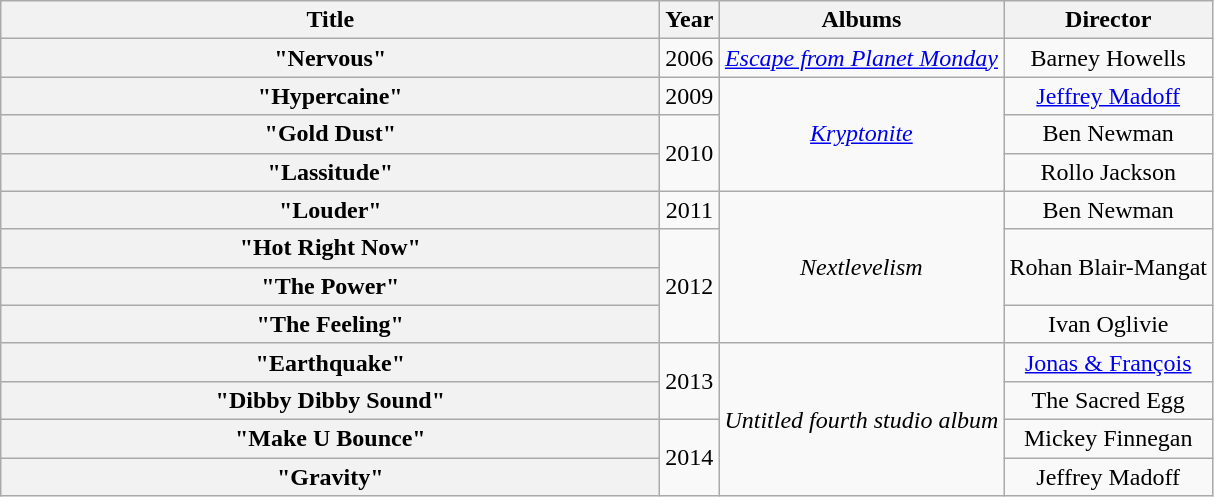<table class="wikitable plainrowheaders" style="text-align:center;">
<tr>
<th scope="col" style="width:27em;">Title</th>
<th scope="col" style="width:1em;">Year</th>
<th scope="col">Albums</th>
<th scope="col">Director</th>
</tr>
<tr>
<th scope="row">"Nervous"</th>
<td>2006</td>
<td><em><a href='#'>Escape from Planet Monday</a></em></td>
<td>Barney Howells</td>
</tr>
<tr>
<th scope="row">"Hypercaine"</th>
<td>2009</td>
<td rowspan="3"><em><a href='#'>Kryptonite</a></em></td>
<td><a href='#'>Jeffrey Madoff</a></td>
</tr>
<tr>
<th scope="row">"Gold Dust"</th>
<td rowspan="2">2010</td>
<td>Ben Newman</td>
</tr>
<tr>
<th scope="row">"Lassitude"</th>
<td>Rollo Jackson</td>
</tr>
<tr>
<th scope="row">"Louder"</th>
<td>2011</td>
<td rowspan="4"><em>Nextlevelism</em></td>
<td>Ben Newman</td>
</tr>
<tr>
<th scope="row">"Hot Right Now"</th>
<td rowspan="3">2012</td>
<td rowspan="2">Rohan Blair-Mangat</td>
</tr>
<tr>
<th scope="row">"The Power"</th>
</tr>
<tr>
<th scope="row">"The Feeling"</th>
<td>Ivan Oglivie</td>
</tr>
<tr>
<th scope="row">"Earthquake"</th>
<td rowspan="2">2013</td>
<td rowspan="4"><em>Untitled fourth studio album</em></td>
<td><a href='#'>Jonas & François</a></td>
</tr>
<tr>
<th scope="row">"Dibby Dibby Sound"</th>
<td>The Sacred Egg</td>
</tr>
<tr>
<th scope="row">"Make U Bounce"</th>
<td rowspan="2">2014</td>
<td>Mickey Finnegan</td>
</tr>
<tr>
<th scope="row">"Gravity"</th>
<td>Jeffrey Madoff</td>
</tr>
</table>
